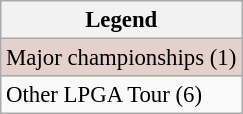<table class="wikitable" style="font-size:95%;">
<tr>
<th>Legend</th>
</tr>
<tr style="background:#e5d1cb;">
<td>Major championships (1)</td>
</tr>
<tr>
<td>Other LPGA Tour (6)</td>
</tr>
</table>
